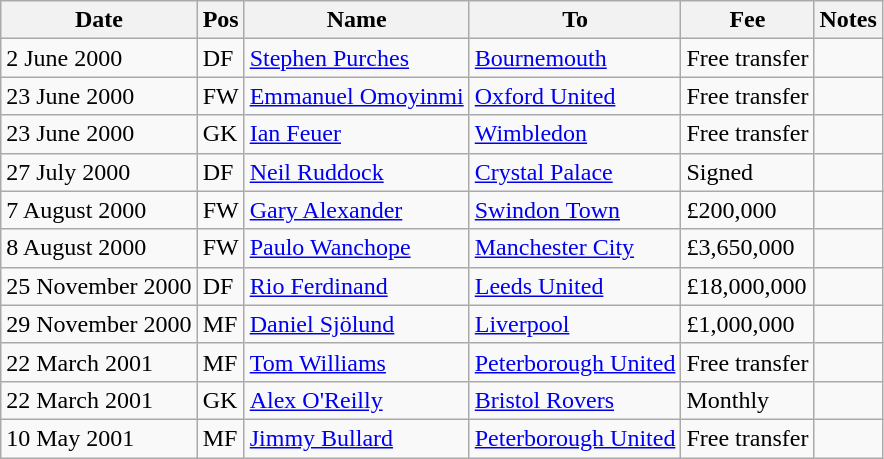<table class="wikitable">
<tr>
<th>Date</th>
<th>Pos</th>
<th>Name</th>
<th>To</th>
<th>Fee</th>
<th>Notes</th>
</tr>
<tr>
<td>2 June 2000</td>
<td>DF</td>
<td><a href='#'>Stephen Purches</a></td>
<td><a href='#'>Bournemouth</a></td>
<td>Free transfer</td>
<td></td>
</tr>
<tr>
<td>23 June 2000</td>
<td>FW</td>
<td><a href='#'>Emmanuel Omoyinmi</a></td>
<td><a href='#'>Oxford United</a></td>
<td>Free transfer</td>
<td></td>
</tr>
<tr>
<td>23 June 2000</td>
<td>GK</td>
<td><a href='#'>Ian Feuer</a></td>
<td><a href='#'>Wimbledon</a></td>
<td>Free transfer</td>
<td></td>
</tr>
<tr>
<td>27 July 2000</td>
<td>DF</td>
<td><a href='#'>Neil Ruddock</a></td>
<td><a href='#'>Crystal Palace</a></td>
<td>Signed</td>
<td></td>
</tr>
<tr>
<td>7 August 2000</td>
<td>FW</td>
<td><a href='#'>Gary Alexander</a></td>
<td><a href='#'>Swindon Town</a></td>
<td>£200,000</td>
<td></td>
</tr>
<tr>
<td>8 August 2000</td>
<td>FW</td>
<td><a href='#'>Paulo Wanchope</a></td>
<td><a href='#'>Manchester City</a></td>
<td>£3,650,000</td>
<td></td>
</tr>
<tr>
<td>25 November 2000</td>
<td>DF</td>
<td><a href='#'>Rio Ferdinand</a></td>
<td><a href='#'>Leeds United</a></td>
<td>£18,000,000</td>
<td></td>
</tr>
<tr>
<td>29 November 2000</td>
<td>MF</td>
<td><a href='#'>Daniel Sjölund</a></td>
<td><a href='#'>Liverpool</a></td>
<td>£1,000,000</td>
<td></td>
</tr>
<tr>
<td>22 March 2001</td>
<td>MF</td>
<td><a href='#'>Tom Williams</a></td>
<td><a href='#'>Peterborough United</a></td>
<td>Free transfer</td>
<td></td>
</tr>
<tr>
<td>22 March 2001</td>
<td>GK</td>
<td><a href='#'>Alex O'Reilly</a></td>
<td><a href='#'>Bristol Rovers</a></td>
<td>Monthly</td>
<td></td>
</tr>
<tr>
<td>10 May 2001</td>
<td>MF</td>
<td><a href='#'>Jimmy Bullard</a></td>
<td><a href='#'>Peterborough United</a></td>
<td>Free transfer</td>
<td></td>
</tr>
</table>
